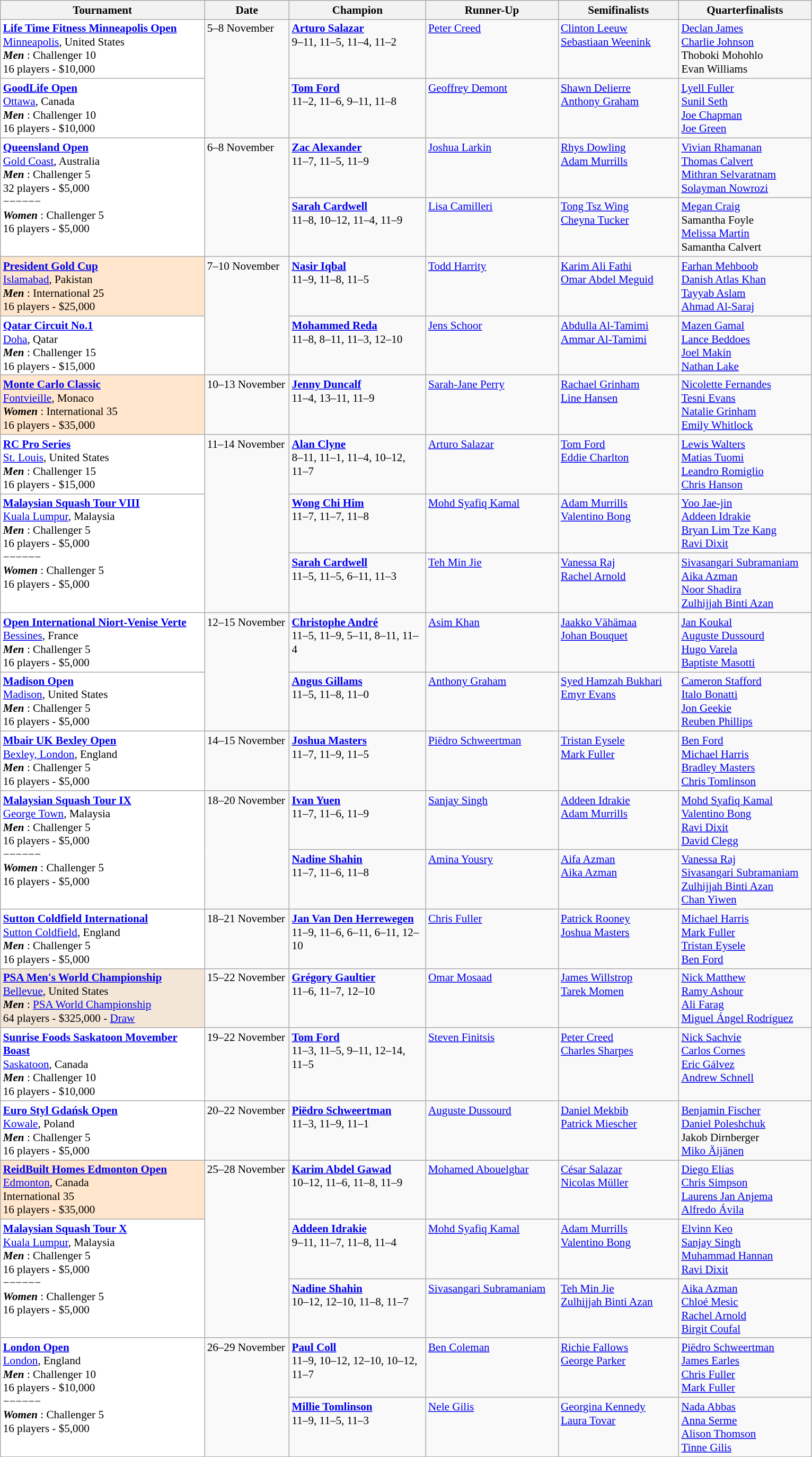<table class="wikitable" style="font-size:88%">
<tr>
<th width=250>Tournament</th>
<th width=100>Date</th>
<th width=165>Champion</th>
<th width=160>Runner-Up</th>
<th width=145>Semifinalists</th>
<th width=160>Quarterfinalists</th>
</tr>
<tr valign=top>
<td style="background:#fff;"><strong><a href='#'>Life Time Fitness Minneapolis Open</a></strong><br> <a href='#'>Minneapolis</a>, United States<br><strong> <em>Men</em> </strong>: Challenger 10<br>16 players - $10,000</td>
<td rowspan=2>5–8 November</td>
<td> <strong><a href='#'>Arturo Salazar</a></strong><br>9–11, 11–5, 11–4, 11–2</td>
<td> <a href='#'>Peter Creed</a></td>
<td> <a href='#'>Clinton Leeuw</a><br> <a href='#'>Sebastiaan Weenink</a></td>
<td> <a href='#'>Declan James</a><br> <a href='#'>Charlie Johnson</a><br> Thoboki Mohohlo<br> Evan Williams</td>
</tr>
<tr valign=top>
<td style="background:#fff;"><strong><a href='#'>GoodLife Open</a></strong><br> <a href='#'>Ottawa</a>, Canada<br><strong> <em>Men</em> </strong>: Challenger 10<br>16 players - $10,000</td>
<td> <strong><a href='#'>Tom Ford</a></strong><br>11–2, 11–6, 9–11, 11–8</td>
<td> <a href='#'>Geoffrey Demont</a></td>
<td> <a href='#'>Shawn Delierre</a><br> <a href='#'>Anthony Graham</a></td>
<td> <a href='#'>Lyell Fuller</a><br> <a href='#'>Sunil Seth</a><br> <a href='#'>Joe Chapman</a><br> <a href='#'>Joe Green</a></td>
</tr>
<tr valign=top>
<td rowspan=2 style="background:#fff;"><strong><a href='#'>Queensland Open</a></strong><br> <a href='#'>Gold Coast</a>, Australia<br><strong> <em>Men</em> </strong>: Challenger 5<br>32 players - $5,000<br>−−−−−−<br><strong> <em>Women</em> </strong>: Challenger 5<br>16 players - $5,000</td>
<td rowspan=2>6–8 November</td>
<td> <strong><a href='#'>Zac Alexander</a></strong><br>11–7, 11–5, 11–9</td>
<td> <a href='#'>Joshua Larkin</a></td>
<td> <a href='#'>Rhys Dowling</a><br> <a href='#'>Adam Murrills</a></td>
<td> <a href='#'>Vivian Rhamanan</a><br> <a href='#'>Thomas Calvert</a><br> <a href='#'>Mithran Selvaratnam</a><br> <a href='#'>Solayman Nowrozi</a></td>
</tr>
<tr valign=top>
<td> <strong><a href='#'>Sarah Cardwell</a></strong><br>11–8, 10–12, 11–4, 11–9</td>
<td> <a href='#'>Lisa Camilleri</a></td>
<td> <a href='#'>Tong Tsz Wing</a><br> <a href='#'>Cheyna Tucker</a></td>
<td> <a href='#'>Megan Craig</a><br> Samantha Foyle<br> <a href='#'>Melissa Martin</a><br> Samantha Calvert</td>
</tr>
<tr valign=top>
<td style="background:#ffe6cc;"><strong><a href='#'>President Gold Cup</a></strong><br> <a href='#'>Islamabad</a>, Pakistan<br><strong> <em>Men</em> </strong>: International 25<br>16 players - $25,000</td>
<td rowspan=2>7–10 November</td>
<td> <strong><a href='#'>Nasir Iqbal</a></strong><br>11–9, 11–8, 11–5</td>
<td> <a href='#'>Todd Harrity</a></td>
<td> <a href='#'>Karim Ali Fathi</a><br> <a href='#'>Omar Abdel Meguid</a></td>
<td> <a href='#'>Farhan Mehboob</a><br> <a href='#'>Danish Atlas Khan</a><br>  <a href='#'>Tayyab Aslam</a><br> <a href='#'>Ahmad Al-Saraj</a></td>
</tr>
<tr valign=top>
<td style="background:#fff;"><strong><a href='#'>Qatar Circuit No.1</a></strong><br> <a href='#'>Doha</a>, Qatar<br><strong> <em>Men</em> </strong>: Challenger 15<br>16 players - $15,000</td>
<td> <strong><a href='#'>Mohammed Reda</a></strong><br>11–8, 8–11, 11–3, 12–10</td>
<td> <a href='#'>Jens Schoor</a></td>
<td> <a href='#'>Abdulla Al-Tamimi</a><br> <a href='#'>Ammar Al-Tamimi</a></td>
<td> <a href='#'>Mazen Gamal</a><br> <a href='#'>Lance Beddoes</a><br>  <a href='#'>Joel Makin</a><br> <a href='#'>Nathan Lake</a></td>
</tr>
<tr valign=top>
<td style="background:#ffe6cc;"><strong><a href='#'>Monte Carlo Classic</a></strong><br> <a href='#'>Fontvieille</a>, Monaco<br><strong> <em>Women</em> </strong>: International 35<br>16 players - $35,000</td>
<td>10–13 November</td>
<td> <strong><a href='#'>Jenny Duncalf</a></strong><br>11–4, 13–11, 11–9</td>
<td> <a href='#'>Sarah-Jane Perry</a></td>
<td> <a href='#'>Rachael Grinham</a><br> <a href='#'>Line Hansen</a></td>
<td> <a href='#'>Nicolette Fernandes</a><br> <a href='#'>Tesni Evans</a><br> <a href='#'>Natalie Grinham</a><br> <a href='#'>Emily Whitlock</a></td>
</tr>
<tr valign=top>
<td style="background:#fff;"><strong><a href='#'>RC Pro Series</a></strong><br> <a href='#'>St. Louis</a>, United States<br><strong> <em>Men</em> </strong>: Challenger 15<br>16 players - $15,000</td>
<td rowspan=3>11–14 November</td>
<td> <strong><a href='#'>Alan Clyne</a></strong><br>8–11, 11–1, 11–4, 10–12, 11–7</td>
<td> <a href='#'>Arturo Salazar</a></td>
<td> <a href='#'>Tom Ford</a><br> <a href='#'>Eddie Charlton</a></td>
<td> <a href='#'>Lewis Walters</a><br> <a href='#'>Matias Tuomi</a><br>  <a href='#'>Leandro Romiglio</a><br> <a href='#'>Chris Hanson</a></td>
</tr>
<tr valign=top>
<td rowspan=2 style="background:#fff;"><strong><a href='#'>Malaysian Squash Tour VIII</a></strong><br> <a href='#'>Kuala Lumpur</a>, Malaysia<br><strong> <em>Men</em> </strong>: Challenger 5<br>16 players - $5,000<br>−−−−−−<br><strong> <em>Women</em> </strong>: Challenger 5<br>16 players - $5,000</td>
<td> <strong><a href='#'>Wong Chi Him</a></strong><br>11–7, 11–7, 11–8</td>
<td> <a href='#'>Mohd Syafiq Kamal</a></td>
<td> <a href='#'>Adam Murrills</a><br> <a href='#'>Valentino Bong</a></td>
<td> <a href='#'>Yoo Jae-jin</a><br> <a href='#'>Addeen Idrakie</a><br> <a href='#'>Bryan Lim Tze Kang</a><br> <a href='#'>Ravi Dixit</a></td>
</tr>
<tr valign=top>
<td> <strong><a href='#'>Sarah Cardwell</a></strong><br>11–5, 11–5, 6–11, 11–3</td>
<td> <a href='#'>Teh Min Jie</a></td>
<td> <a href='#'>Vanessa Raj</a><br> <a href='#'>Rachel Arnold</a></td>
<td> <a href='#'>Sivasangari Subramaniam</a><br> <a href='#'>Aika Azman</a><br> <a href='#'>Noor Shadira</a><br> <a href='#'>Zulhijjah Binti Azan</a></td>
</tr>
<tr valign=top>
<td style="background:#fff;"><strong><a href='#'>Open International Niort-Venise Verte</a></strong><br> <a href='#'>Bessines</a>, France<br><strong> <em>Men</em> </strong>: Challenger 5<br>16 players - $5,000</td>
<td rowspan=2>12–15 November</td>
<td> <strong><a href='#'>Christophe André</a></strong><br>11–5, 11–9, 5–11, 8–11, 11–4</td>
<td> <a href='#'>Asim Khan</a></td>
<td> <a href='#'>Jaakko Vähämaa</a><br> <a href='#'>Johan Bouquet</a></td>
<td> <a href='#'>Jan Koukal</a><br> <a href='#'>Auguste Dussourd</a><br>  <a href='#'>Hugo Varela</a><br> <a href='#'>Baptiste Masotti</a></td>
</tr>
<tr valign=top>
<td style="background:#fff;"><strong><a href='#'>Madison Open</a></strong><br> <a href='#'>Madison</a>, United States<br><strong> <em>Men</em> </strong>: Challenger 5<br>16 players - $5,000</td>
<td> <strong><a href='#'>Angus Gillams</a></strong><br>11–5, 11–8, 11–0</td>
<td> <a href='#'>Anthony Graham</a></td>
<td> <a href='#'>Syed Hamzah Bukhari</a><br> <a href='#'>Emyr Evans</a></td>
<td> <a href='#'>Cameron Stafford</a><br> <a href='#'>Italo Bonatti</a><br>  <a href='#'>Jon Geekie</a><br> <a href='#'>Reuben Phillips</a></td>
</tr>
<tr valign=top>
<td style="background:#fff;"><strong><a href='#'>Mbair UK Bexley Open</a></strong><br> <a href='#'>Bexley, London</a>, England<br><strong> <em>Men</em> </strong>: Challenger 5<br>16 players - $5,000</td>
<td>14–15 November</td>
<td> <strong><a href='#'>Joshua Masters</a></strong><br>11–7, 11–9, 11–5</td>
<td> <a href='#'>Piëdro Schweertman</a></td>
<td> <a href='#'>Tristan Eysele</a><br> <a href='#'>Mark Fuller</a></td>
<td> <a href='#'>Ben Ford</a><br> <a href='#'>Michael Harris</a><br>  <a href='#'>Bradley Masters</a><br> <a href='#'>Chris Tomlinson</a></td>
</tr>
<tr valign=top>
<td rowspan=2 style="background:#fff;"><strong><a href='#'>Malaysian Squash Tour IX</a></strong><br> <a href='#'>George Town</a>, Malaysia<br><strong> <em>Men</em> </strong>: Challenger 5<br>16 players - $5,000<br>−−−−−−<br><strong> <em>Women</em> </strong>: Challenger 5<br>16 players - $5,000</td>
<td rowspan=2>18–20 November</td>
<td> <strong><a href='#'>Ivan Yuen</a></strong><br>11–7, 11–6, 11–9</td>
<td> <a href='#'>Sanjay Singh</a></td>
<td> <a href='#'>Addeen Idrakie</a><br> <a href='#'>Adam Murrills</a></td>
<td> <a href='#'>Mohd Syafiq Kamal</a><br> <a href='#'>Valentino Bong</a><br> <a href='#'>Ravi Dixit</a><br> <a href='#'>David Clegg</a></td>
</tr>
<tr valign=top>
<td> <strong><a href='#'>Nadine Shahin</a></strong><br>11–7, 11–6, 11–8</td>
<td> <a href='#'>Amina Yousry</a></td>
<td> <a href='#'>Aifa Azman</a><br> <a href='#'>Aika Azman</a></td>
<td> <a href='#'>Vanessa Raj</a><br> <a href='#'>Sivasangari Subramaniam</a><br> <a href='#'>Zulhijjah Binti Azan</a><br> <a href='#'>Chan Yiwen</a></td>
</tr>
<tr valign=top>
<td style="background:#fff;"><strong><a href='#'>Sutton Coldfield International</a></strong><br> <a href='#'>Sutton Coldfield</a>, England<br><strong> <em>Men</em> </strong>: Challenger 5<br>16 players - $5,000</td>
<td>18–21 November</td>
<td> <strong><a href='#'>Jan Van Den Herrewegen</a></strong><br>11–9, 11–6, 6–11, 6–11, 12–10</td>
<td> <a href='#'>Chris Fuller</a></td>
<td> <a href='#'>Patrick Rooney</a><br> <a href='#'>Joshua Masters</a></td>
<td> <a href='#'>Michael Harris</a><br> <a href='#'>Mark Fuller</a><br>  <a href='#'>Tristan Eysele</a><br> <a href='#'>Ben Ford</a></td>
</tr>
<tr valign=top>
<td style="background:#F3E6D7;"><strong><a href='#'>PSA Men's World Championship</a></strong><br> <a href='#'>Bellevue</a>, United States<br><strong> <em>Men</em> </strong>: <a href='#'>PSA World Championship</a><br>64 players - $325,000 - <a href='#'>Draw</a></td>
<td>15–22 November</td>
<td> <strong><a href='#'>Grégory Gaultier</a></strong><br>11–6, 11–7, 12–10</td>
<td> <a href='#'>Omar Mosaad</a></td>
<td> <a href='#'>James Willstrop</a><br> <a href='#'>Tarek Momen</a></td>
<td> <a href='#'>Nick Matthew</a><br> <a href='#'>Ramy Ashour</a><br> <a href='#'>Ali Farag</a><br> <a href='#'>Miguel Ángel Rodríguez</a></td>
</tr>
<tr valign=top>
<td style="background:#fff;"><strong><a href='#'>Sunrise Foods Saskatoon Movember Boast</a></strong><br> <a href='#'>Saskatoon</a>, Canada<br><strong> <em>Men</em> </strong>: Challenger 10<br>16 players - $10,000</td>
<td>19–22 November</td>
<td> <strong><a href='#'>Tom Ford</a></strong><br>11–3, 11–5, 9–11, 12–14, 11–5</td>
<td> <a href='#'>Steven Finitsis</a></td>
<td> <a href='#'>Peter Creed</a><br> <a href='#'>Charles Sharpes</a></td>
<td> <a href='#'>Nick Sachvie</a><br> <a href='#'>Carlos Cornes</a><br>  <a href='#'>Eric Gálvez</a><br> <a href='#'>Andrew Schnell</a></td>
</tr>
<tr valign=top>
<td style="background:#fff;"><strong><a href='#'>Euro Styl Gdańsk Open</a></strong><br> <a href='#'>Kowale</a>, Poland<br><strong> <em>Men</em> </strong>: Challenger 5<br>16 players - $5,000</td>
<td>20–22 November</td>
<td> <strong><a href='#'>Piëdro Schweertman</a></strong><br>11–3, 11–9, 11–1</td>
<td> <a href='#'>Auguste Dussourd</a></td>
<td> <a href='#'>Daniel Mekbib</a><br> <a href='#'>Patrick Miescher</a></td>
<td> <a href='#'>Benjamin Fischer</a><br> <a href='#'>Daniel Poleshchuk</a><br>  Jakob Dirnberger<br> <a href='#'>Miko Äijänen</a></td>
</tr>
<tr valign=top>
<td style="background:#ffe6cc;"><strong><a href='#'>ReidBuilt Homes Edmonton Open</a></strong><br> <a href='#'>Edmonton</a>, Canada<br>International 35<br>16 players - $35,000</td>
<td rowspan=3>25–28 November</td>
<td> <strong><a href='#'>Karim Abdel Gawad</a></strong><br>10–12, 11–6, 11–8, 11–9</td>
<td> <a href='#'>Mohamed Abouelghar</a></td>
<td> <a href='#'>César Salazar</a><br> <a href='#'>Nicolas Müller</a></td>
<td> <a href='#'>Diego Elías</a><br> <a href='#'>Chris Simpson</a><br> <a href='#'>Laurens Jan Anjema</a><br> <a href='#'>Alfredo Ávila</a></td>
</tr>
<tr valign=top>
<td rowspan=2 style="background:#fff;"><strong><a href='#'>Malaysian Squash Tour X</a></strong><br> <a href='#'>Kuala Lumpur</a>, Malaysia<br><strong> <em>Men</em> </strong>: Challenger 5<br>16 players - $5,000<br>−−−−−−<br><strong> <em>Women</em> </strong>: Challenger 5<br>16 players - $5,000</td>
<td> <strong><a href='#'>Addeen Idrakie</a></strong><br>9–11, 11–7, 11–8, 11–4</td>
<td> <a href='#'>Mohd Syafiq Kamal</a></td>
<td> <a href='#'>Adam Murrills</a><br> <a href='#'>Valentino Bong</a></td>
<td> <a href='#'>Elvinn Keo</a><br> <a href='#'>Sanjay Singh</a><br> <a href='#'>Muhammad Hannan</a><br> <a href='#'>Ravi Dixit</a></td>
</tr>
<tr valign=top>
<td> <strong><a href='#'>Nadine Shahin</a></strong><br>10–12, 12–10, 11–8, 11–7</td>
<td> <a href='#'>Sivasangari Subramaniam</a></td>
<td> <a href='#'>Teh Min Jie</a><br> <a href='#'>Zulhijjah Binti Azan</a></td>
<td> <a href='#'>Aika Azman</a><br> <a href='#'>Chloé Mesic</a><br> <a href='#'>Rachel Arnold</a><br> <a href='#'>Birgit Coufal</a></td>
</tr>
<tr valign=top>
<td rowspan=2 style="background:#fff;"><strong><a href='#'>London Open</a></strong><br> <a href='#'>London</a>, England<br><strong> <em>Men</em> </strong>: Challenger 10<br>16 players - $10,000<br>−−−−−−<br><strong> <em>Women</em> </strong>: Challenger 5<br>16 players - $5,000</td>
<td rowspan=2>26–29 November</td>
<td> <strong><a href='#'>Paul Coll</a></strong><br>11–9, 10–12, 12–10, 10–12, 11–7</td>
<td> <a href='#'>Ben Coleman</a></td>
<td> <a href='#'>Richie Fallows</a><br> <a href='#'>George Parker</a></td>
<td> <a href='#'>Piëdro Schweertman</a><br> <a href='#'>James Earles</a><br> <a href='#'>Chris Fuller</a><br> <a href='#'>Mark Fuller</a></td>
</tr>
<tr valign=top>
<td> <strong><a href='#'>Millie Tomlinson</a></strong><br>11–9, 11–5, 11–3</td>
<td> <a href='#'>Nele Gilis</a></td>
<td> <a href='#'>Georgina Kennedy</a><br> <a href='#'>Laura Tovar</a></td>
<td> <a href='#'>Nada Abbas</a><br> <a href='#'>Anna Serme</a><br> <a href='#'>Alison Thomson</a><br> <a href='#'>Tinne Gilis</a></td>
</tr>
</table>
